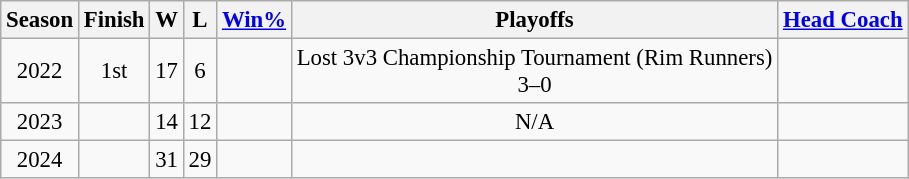<table class="wikitable plainrowheaders" style="text-align:center; font-size:95%" summary="Season (sortable), Conference, Finish (sortable), Division, Finish (sortable), Wins (sortable), Losses (sortable), Win% (sortable), GB (sortable), Playoffs, Awards and Head coach">
<tr>
<th scope="col">Season</th>
<th scope="col">Finish</th>
<th scope="col">W</th>
<th scope="col">L</th>
<th scope="col"><a href='#'>Win%</a></th>
<th scope="col">Playoffs</th>
<th scope="col"><a href='#'>Head Coach</a></th>
</tr>
<tr>
<td>2022</td>
<td align="center">1st</td>
<td align="center">17</td>
<td align="center">6</td>
<td align="center"></td>
<td align="center">Lost 3v3 Championship Tournament (Rim Runners)<br>3–0</td>
<td></td>
</tr>
<tr>
<td>2023</td>
<td align="center"></td>
<td align="center">14</td>
<td align="center">12</td>
<td align="center"></td>
<td align="center">N/A</td>
<td></td>
</tr>
<tr>
<td>2024</td>
<td align="center"></td>
<td align="center">31</td>
<td align="center">29</td>
<td align="center"></td>
<td align="center"></td>
<td></td>
</tr>
</table>
